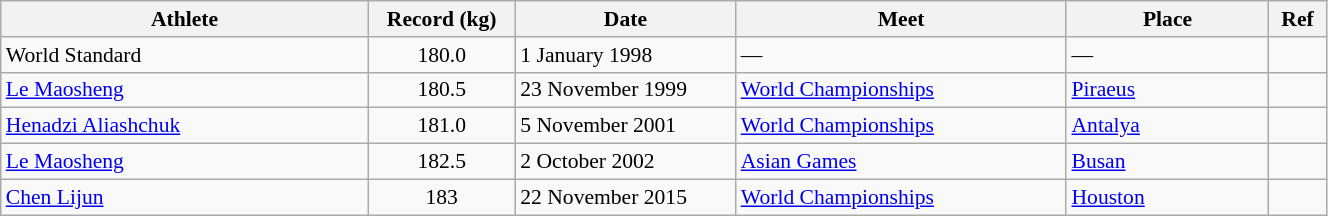<table class="wikitable" style="font-size:90%; width: 70%;">
<tr>
<th width=20%>Athlete</th>
<th width=8%>Record (kg)</th>
<th width=12%>Date</th>
<th width=18%>Meet</th>
<th width=11%>Place</th>
<th width=3%>Ref</th>
</tr>
<tr>
<td>World Standard</td>
<td align="center">180.0</td>
<td>1 January 1998</td>
<td>—</td>
<td>—</td>
<td></td>
</tr>
<tr>
<td> <a href='#'>Le Maosheng</a></td>
<td align="center">180.5</td>
<td>23 November 1999</td>
<td><a href='#'>World Championships</a></td>
<td><a href='#'>Piraeus</a></td>
<td></td>
</tr>
<tr>
<td> <a href='#'>Henadzi Aliashchuk</a></td>
<td align="center">181.0</td>
<td>5 November 2001</td>
<td><a href='#'>World Championships</a></td>
<td><a href='#'>Antalya</a></td>
<td></td>
</tr>
<tr>
<td> <a href='#'>Le Maosheng</a></td>
<td align="center">182.5</td>
<td>2 October 2002</td>
<td><a href='#'>Asian Games</a></td>
<td><a href='#'>Busan</a></td>
<td></td>
</tr>
<tr>
<td> <a href='#'>Chen Lijun</a></td>
<td align="center">183</td>
<td>22 November 2015</td>
<td><a href='#'>World Championships</a></td>
<td><a href='#'>Houston</a></td>
<td></td>
</tr>
</table>
